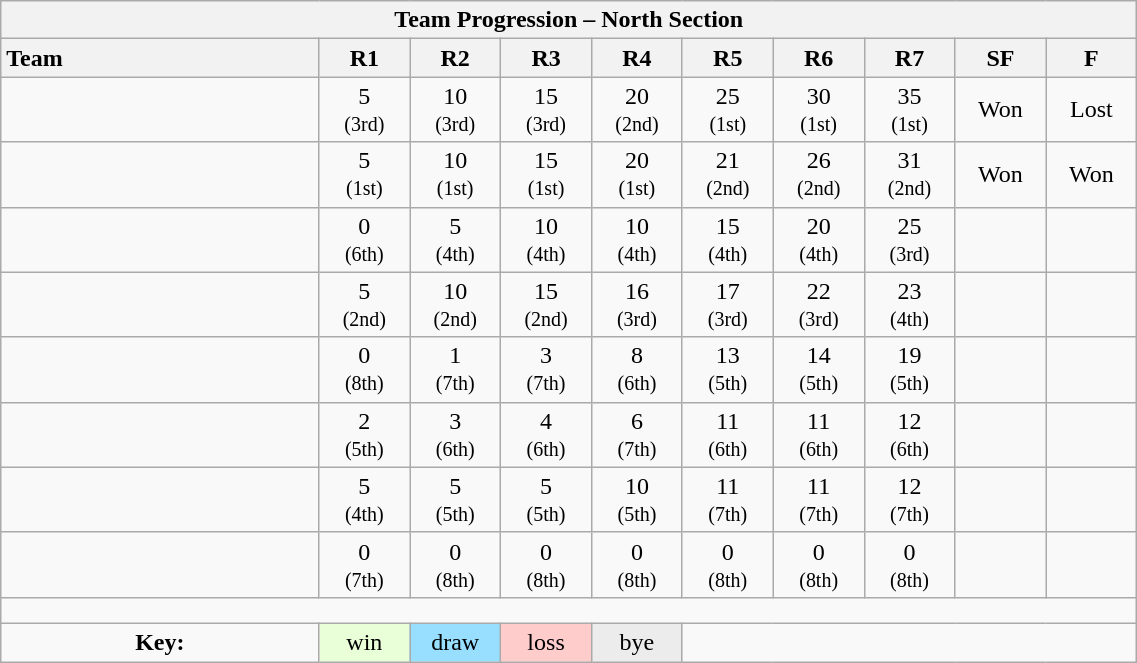<table class="wikitable collapsible" style="text-align:center; font-size:100%; width:60%;">
<tr>
<th colspan="100%" cellpadding="0" cellspacing="0">Team Progression – North Section</th>
</tr>
<tr>
<th style="text-align:left; width:28%;">Team</th>
<th style="width:8%;">R1</th>
<th style="width:8%;">R2</th>
<th style="width:8%;">R3</th>
<th style="width:8%;">R4</th>
<th style="width:8%;">R5</th>
<th style="width:8%;">R6</th>
<th style="width:8%;">R7</th>
<th style="width:8%;">SF</th>
<th style="width:8%;">F</th>
</tr>
<tr>
<td style="text-align:left;"></td>
<td>5<br><small>(3rd)</small></td>
<td>10<br><small>(3rd)</small></td>
<td>15<br><small>(3rd)</small></td>
<td>20<br><small>(2nd)</small></td>
<td>25<br><small>(1st)</small></td>
<td>30<br><small>(1st)</small></td>
<td>35<br><small>(1st)</small></td>
<td>Won</td>
<td>Lost</td>
</tr>
<tr>
<td style="text-align:left;"></td>
<td>5<br><small>(1st)</small></td>
<td>10<br><small>(1st)</small></td>
<td>15<br><small>(1st)</small></td>
<td>20<br><small>(1st)</small></td>
<td>21<br><small>(2nd)</small></td>
<td>26<br><small>(2nd)</small></td>
<td>31<br><small>(2nd)</small></td>
<td>Won</td>
<td>Won</td>
</tr>
<tr>
<td style="text-align:left;"></td>
<td>0<br><small>(6th)</small></td>
<td>5<br><small>(4th)</small></td>
<td>10<br><small>(4th)</small></td>
<td>10<br><small>(4th)</small></td>
<td>15<br><small>(4th)</small></td>
<td>20<br><small>(4th)</small></td>
<td>25<br><small>(3rd)</small></td>
<td> </td>
<td> </td>
</tr>
<tr>
<td style="text-align:left;"></td>
<td>5<br><small>(2nd)</small></td>
<td>10<br><small>(2nd)</small></td>
<td>15<br><small>(2nd)</small></td>
<td>16<br><small>(3rd)</small></td>
<td>17<br><small>(3rd)</small></td>
<td>22<br><small>(3rd)</small></td>
<td>23<br><small>(4th)</small></td>
<td> </td>
<td> </td>
</tr>
<tr>
<td style="text-align:left;"></td>
<td>0<br><small>(8th)</small></td>
<td>1<br><small>(7th)</small></td>
<td>3<br><small>(7th)</small></td>
<td>8<br><small>(6th)</small></td>
<td>13<br><small>(5th)</small></td>
<td>14<br><small>(5th)</small></td>
<td>19<br><small>(5th)</small></td>
<td> </td>
<td> </td>
</tr>
<tr>
<td style="text-align:left;"></td>
<td>2<br><small>(5th)</small></td>
<td>3<br><small>(6th)</small></td>
<td>4<br><small>(6th)</small></td>
<td>6<br><small>(7th)</small></td>
<td>11<br><small>(6th)</small></td>
<td>11<br><small>(6th)</small></td>
<td>12<br><small>(6th)</small></td>
<td> </td>
<td> </td>
</tr>
<tr>
<td style="text-align:left;"></td>
<td>5<br><small>(4th)</small></td>
<td>5<br><small>(5th)</small></td>
<td>5<br><small>(5th)</small></td>
<td>10<br><small>(5th)</small></td>
<td>11<br><small>(7th)</small></td>
<td>11<br><small>(7th)</small></td>
<td>12<br><small>(7th)</small></td>
<td> </td>
<td> </td>
</tr>
<tr>
<td style="text-align:left;"></td>
<td>0<br><small>(7th)</small></td>
<td>0<br><small>(8th)</small></td>
<td>0<br><small>(8th)</small></td>
<td>0<br><small>(8th)</small></td>
<td>0<br><small>(8th)</small></td>
<td>0<br><small>(8th)</small></td>
<td>0<br><small>(8th)</small></td>
<td> </td>
<td> </td>
</tr>
<tr>
<td colspan="100%" style="text-align:center; height: 10px;"></td>
</tr>
<tr>
<td><strong>Key:</strong></td>
<td style="background:#E8FFD8;">win</td>
<td style="background:#97DEFF;">draw</td>
<td style="background:#FFCCCC;">loss</td>
<td style="background:#ECECEC;">bye</td>
<td colspan="100%"></td>
</tr>
</table>
